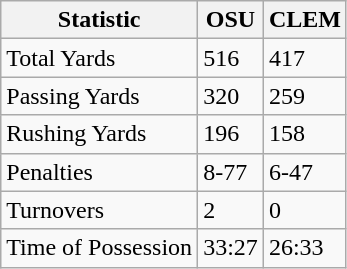<table class="wikitable">
<tr>
<th>Statistic</th>
<th>OSU</th>
<th>CLEM</th>
</tr>
<tr>
<td>Total Yards</td>
<td>516</td>
<td>417</td>
</tr>
<tr>
<td>Passing Yards</td>
<td>320</td>
<td>259</td>
</tr>
<tr>
<td>Rushing Yards</td>
<td>196</td>
<td>158</td>
</tr>
<tr>
<td>Penalties</td>
<td>8-77</td>
<td>6-47</td>
</tr>
<tr>
<td>Turnovers</td>
<td>2</td>
<td>0</td>
</tr>
<tr>
<td>Time of Possession</td>
<td>33:27</td>
<td>26:33</td>
</tr>
</table>
